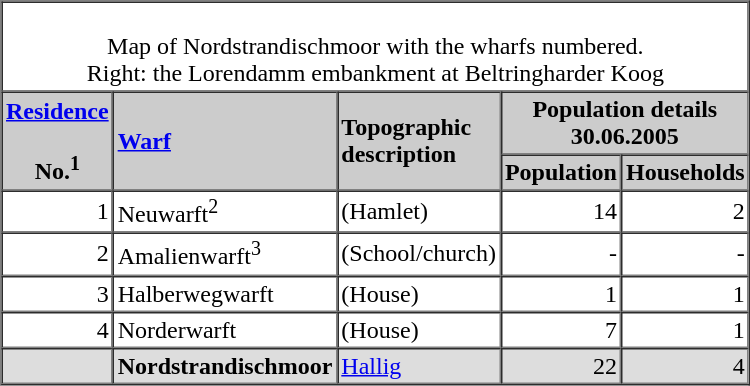<table border="1" cellpadding="2" cellspacing="0">
<tr>
<td colspan="5" align="center"><br>Map of Nordstrandischmoor with the wharfs numbered.<br>Right: the Lorendamm embankment at Beltringharder Koog</td>
</tr>
<tr style="background: #CCC;">
<th rowspan="2" align ="center"><a href='#'>Residence</a><br><br>No.<sup>1</sup></th>
<th rowspan="2" align ="left"><a href='#'>Warf</a></th>
<th rowspan="2" align="left">Topographic<br>description</th>
<th colspan="2">Population details<br>30.06.2005</th>
</tr>
<tr style="background: #CCC;">
<th align="right">Population</th>
<th align="right">Households</th>
</tr>
<tr>
<td align="right">1</td>
<td>Neuwarft<sup>2</sup></td>
<td>(Hamlet)</td>
<td align="right">14</td>
<td align="right">2</td>
</tr>
<tr>
<td align="right">2</td>
<td>Amalienwarft<sup>3</sup></td>
<td>(School/church)</td>
<td align="right">-</td>
<td align="right">-</td>
</tr>
<tr>
<td align="right">3</td>
<td>Halberwegwarft</td>
<td>(House)</td>
<td align="right">1</td>
<td align="right">1</td>
</tr>
<tr>
<td align="right">4</td>
<td>Norderwarft</td>
<td>(House)</td>
<td align="right">7</td>
<td align="right">1</td>
</tr>
<tr>
</tr>
<tr style="background: #DDD;">
<td align="right"> </td>
<td><strong>Nordstrandischmoor</strong></td>
<td><a href='#'>Hallig</a></td>
<td align="right">22</td>
<td align="right">4</td>
</tr>
<tr>
</tr>
</table>
